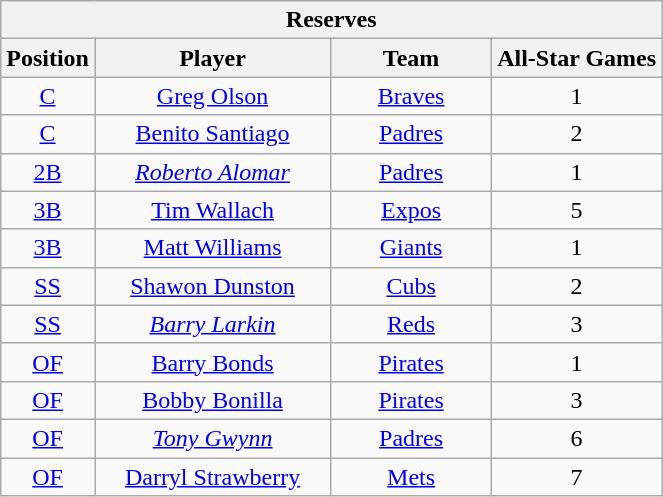<table class="wikitable" style="font-size: 100%; text-align:center;">
<tr>
<th colspan="4">Reserves</th>
</tr>
<tr>
<th>Position</th>
<th width="150">Player</th>
<th width="100">Team</th>
<th>All-Star Games</th>
</tr>
<tr>
<td><a href='#'>C</a></td>
<td><a href='#'>Greg Olson</a></td>
<td><a href='#'>Braves</a></td>
<td>1</td>
</tr>
<tr>
<td><a href='#'>C</a></td>
<td><a href='#'>Benito Santiago</a></td>
<td><a href='#'>Padres</a></td>
<td>2</td>
</tr>
<tr>
<td><a href='#'>2B</a></td>
<td><em><a href='#'>Roberto Alomar</a></em></td>
<td><a href='#'>Padres</a></td>
<td>1</td>
</tr>
<tr>
<td><a href='#'>3B</a></td>
<td><a href='#'>Tim Wallach</a></td>
<td><a href='#'>Expos</a></td>
<td>5</td>
</tr>
<tr>
<td><a href='#'>3B</a></td>
<td><a href='#'>Matt Williams</a></td>
<td><a href='#'>Giants</a></td>
<td>1</td>
</tr>
<tr>
<td><a href='#'>SS</a></td>
<td><a href='#'>Shawon Dunston</a></td>
<td><a href='#'>Cubs</a></td>
<td>2</td>
</tr>
<tr>
<td><a href='#'>SS</a></td>
<td><em><a href='#'>Barry Larkin</a></em></td>
<td><a href='#'>Reds</a></td>
<td>3</td>
</tr>
<tr>
<td><a href='#'>OF</a></td>
<td><a href='#'>Barry Bonds</a></td>
<td><a href='#'>Pirates</a></td>
<td>1</td>
</tr>
<tr>
<td><a href='#'>OF</a></td>
<td><a href='#'>Bobby Bonilla</a></td>
<td><a href='#'>Pirates</a></td>
<td>3</td>
</tr>
<tr>
<td><a href='#'>OF</a></td>
<td><em><a href='#'>Tony Gwynn</a></em></td>
<td><a href='#'>Padres</a></td>
<td>6</td>
</tr>
<tr>
<td><a href='#'>OF</a></td>
<td><a href='#'>Darryl Strawberry</a></td>
<td><a href='#'>Mets</a></td>
<td>7</td>
</tr>
</table>
